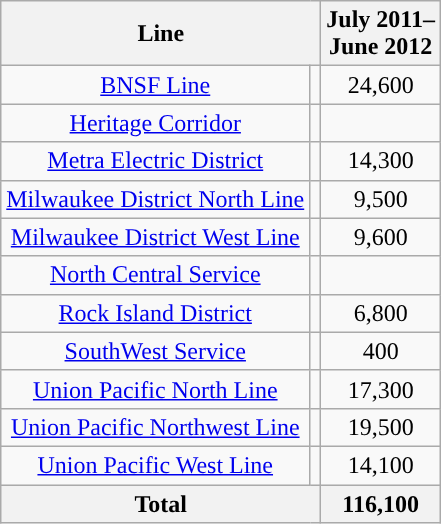<table class="wikitable sortable" style="text-align:center">
<tr>
<th colspan=2>Line</th>
<th>July 2011–<br>June 2012</th>
</tr>
<tr>
<td><a href='#'>BNSF Line</a></td>
<td style="background:#"></td>
<td>24,600</td>
</tr>
<tr>
<td><a href='#'>Heritage Corridor</a></td>
<td style="background:#"></td>
<td></td>
</tr>
<tr>
<td><a href='#'>Metra Electric District</a></td>
<td style="background:#"></td>
<td>14,300</td>
</tr>
<tr>
<td><a href='#'>Milwaukee District North Line</a></td>
<td style="background:#"></td>
<td>9,500</td>
</tr>
<tr>
<td><a href='#'>Milwaukee District West Line</a></td>
<td style="background:#"></td>
<td>9,600</td>
</tr>
<tr>
<td><a href='#'>North Central Service</a></td>
<td style="background:#"></td>
<td></td>
</tr>
<tr>
<td><a href='#'>Rock Island District</a></td>
<td style="background:#"></td>
<td>6,800</td>
</tr>
<tr>
<td><a href='#'>SouthWest Service</a></td>
<td style="background:#"></td>
<td>400</td>
</tr>
<tr>
<td><a href='#'>Union Pacific North Line</a></td>
<td style="background:#"></td>
<td>17,300</td>
</tr>
<tr>
<td><a href='#'>Union Pacific Northwest Line</a></td>
<td style="background:#"></td>
<td>19,500</td>
</tr>
<tr>
<td><a href='#'>Union Pacific West Line</a></td>
<td style="background:#"></td>
<td>14,100</td>
</tr>
<tr>
<th colspan=2>Total</th>
<th>116,100</th>
</tr>
</table>
